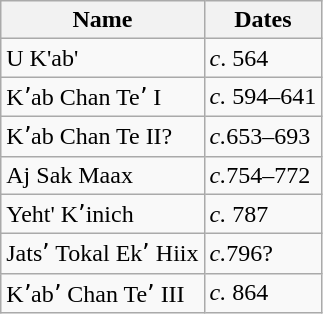<table class="wikitable">
<tr>
<th>Name</th>
<th>Dates</th>
</tr>
<tr>
<td>U K'ab'</td>
<td><em>c</em>. 564</td>
</tr>
<tr>
<td>Kʼab Chan Teʼ I</td>
<td><em>c.</em> 594–641</td>
</tr>
<tr>
<td>Kʼab Chan Te II?</td>
<td><em>c.</em>653–693</td>
</tr>
<tr>
<td>Aj Sak Maax</td>
<td><em>c.</em>754–772</td>
</tr>
<tr>
<td>Yeht' Kʼinich</td>
<td><em>c.</em> 787</td>
</tr>
<tr>
<td>Jatsʼ Tokal Ekʼ Hiix</td>
<td><em>c.</em>796?</td>
</tr>
<tr>
<td>Kʼabʼ Chan Teʼ III</td>
<td><em>c.</em> 864</td>
</tr>
</table>
